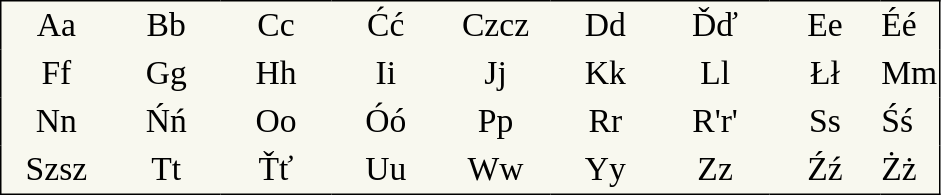<table style="font-family:Microsoft Sans Serif; font-size:1.4em; border-color:#000000; border-width:1px; border-style:solid; border-collapse:collapse; background-color:#F8F8EF">
<tr>
<td style="width:3em; text-align:center; padding: 3px;">Aa</td>
<td style="width:3em; text-align:center; padding: 3px;">Bb</td>
<td style="width:3em; text-align:center; padding: 3px;">Cc</td>
<td style="width:3em; text-align:center; padding: 3px;">Ćć</td>
<td style="width:3em; text-align:center; padding: 3px;">Czcz</td>
<td style="width:3em; text-align:center; padding: 3px;">Dd</td>
<td style="width:3em; text-align:center; padding: 3px;">Ďď</td>
<td style="width:3em; text-align:center; padding: 3px;">Ee</td>
<td>Éé</td>
</tr>
<tr>
<td style="width:3em; text-align:center; padding: 3px;">Ff</td>
<td style="width:3em; text-align:center; padding: 3px;">Gg</td>
<td style="width:3em; text-align:center; padding: 3px;">Hh</td>
<td style="width:3em; text-align:center; padding: 3px;">Ii</td>
<td style="width:3em; text-align:center; padding: 3px;">Jj</td>
<td style="width:3em; text-align:center; padding: 3px;">Kk</td>
<td style="width:3em; text-align:center; padding: 3px;">Ll</td>
<td style="width:3em; text-align:center; padding: 3px;">Łł</td>
<td>Mm</td>
</tr>
<tr>
<td style="width:3em; text-align:center; padding: 3px;">Nn</td>
<td style="width:3em; text-align:center; padding: 3px;">Ńń</td>
<td style="width:3em; text-align:center; padding: 3px;">Oo</td>
<td style="width:3em; text-align:center; padding: 3px;">Óó</td>
<td style="width:3em; text-align:center; padding: 3px;">Pp</td>
<td style="width:3em; text-align:center; padding: 3px;">Rr</td>
<td style="width:3em; text-align:center; padding: 3px;">R'r'</td>
<td style="width:3em; text-align:center; padding: 3px;">Ss</td>
<td>Śś</td>
</tr>
<tr>
<td style="width:3em; text-align:center; padding: 3px;">Szsz</td>
<td style="width:3em; text-align:center; padding: 3px;">Tt</td>
<td style="width:3em; text-align:center; padding: 3px;">Ťť</td>
<td style="width:3em; text-align:center; padding: 3px;">Uu</td>
<td style="width:3em; text-align:center; padding: 3px;">Ww</td>
<td style="width:3em; text-align:center; padding: 3px;">Yy</td>
<td style="width:3em; text-align:center; padding: 3px;">Zz</td>
<td style="width:3em; text-align:center; padding: 3px;">Źź</td>
<td>Żż</td>
</tr>
</table>
